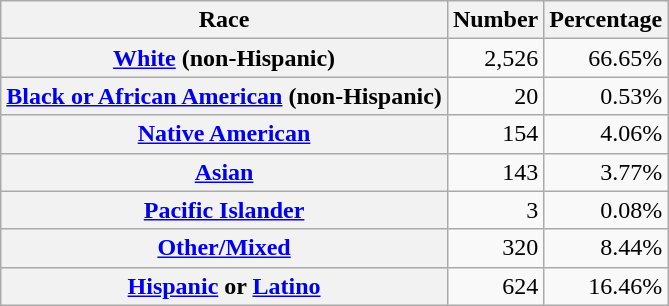<table class="wikitable" style="text-align:right">
<tr>
<th scope="col">Race</th>
<th scope="col">Number</th>
<th scope="col">Percentage</th>
</tr>
<tr>
<th scope="row"><a href='#'>White</a> (non-Hispanic)</th>
<td>2,526</td>
<td>66.65%</td>
</tr>
<tr>
<th scope="row"><a href='#'>Black or African American</a> (non-Hispanic)</th>
<td>20</td>
<td>0.53%</td>
</tr>
<tr>
<th scope="row"><a href='#'>Native American</a></th>
<td>154</td>
<td>4.06%</td>
</tr>
<tr>
<th scope="row"><a href='#'>Asian</a></th>
<td>143</td>
<td>3.77%</td>
</tr>
<tr>
<th scope="row"><a href='#'>Pacific Islander</a></th>
<td>3</td>
<td>0.08%</td>
</tr>
<tr>
<th scope="row"><a href='#'>Other/Mixed</a></th>
<td>320</td>
<td>8.44%</td>
</tr>
<tr>
<th scope="row"><a href='#'>Hispanic</a> or <a href='#'>Latino</a></th>
<td>624</td>
<td>16.46%</td>
</tr>
</table>
